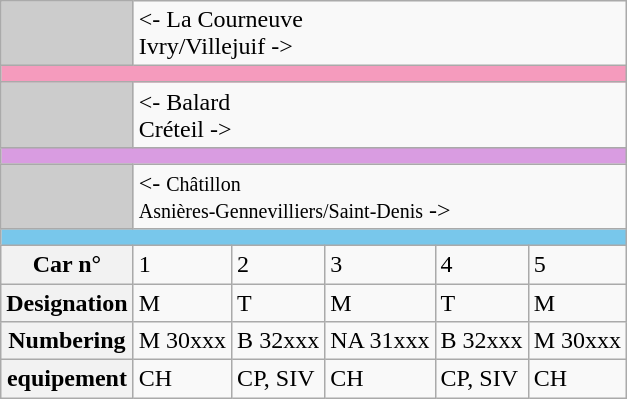<table class="wikitable">
<tr>
<td style="background-color:#ccc;"> </td>
<td colspan="6"><div><- La Courneuve  </div><div> Ivry/Villejuif -></div></td>
</tr>
<tr style="line-height: 10px; background-color:  #F59BBD;">
<td colspan="7" style="padding:0; border:0;"> </td>
</tr>
<tr>
<td style="background-color:#ccc;"> </td>
<td colspan="6"><div><- Balard </div><div> Créteil -></div></td>
</tr>
<tr style="line-height: 10px; background-color:  #D99CE1;">
<td colspan="7" style="padding:0; border:0;"> </td>
</tr>
<tr>
<td style="background-color:#ccc;"> </td>
<td colspan="6"><div><- <small>Châtillon</small></div><div><small>Asnières-Gennevilliers/Saint-Denis</small> -></div></td>
</tr>
<tr style="line-height: 10px; background-color:  #78C7EB;">
<td colspan="7" style="padding:0; border:0;"> </td>
</tr>
<tr>
<th>Car n°</th>
<td>1</td>
<td>2</td>
<td>3</td>
<td>4</td>
<td>5</td>
</tr>
<tr>
<th>Designation</th>
<td>M</td>
<td>T</td>
<td>M</td>
<td>T</td>
<td>M</td>
</tr>
<tr>
<th>Numbering</th>
<td>M 30xxx</td>
<td>B 32xxx</td>
<td>NA 31xxx</td>
<td>B 32xxx</td>
<td>M 30xxx</td>
</tr>
<tr>
<th>equipement</th>
<td>CH</td>
<td>CP, SIV</td>
<td>CH</td>
<td>CP, SIV</td>
<td>CH</td>
</tr>
</table>
